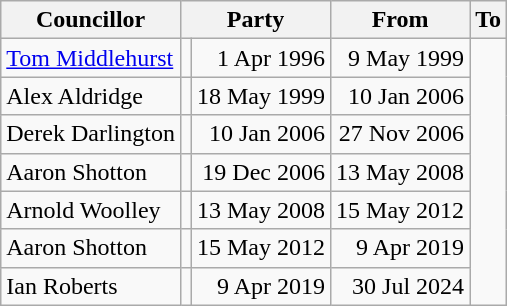<table class=wikitable>
<tr>
<th>Councillor</th>
<th colspan=2>Party</th>
<th>From</th>
<th>To</th>
</tr>
<tr>
<td><a href='#'>Tom Middlehurst</a></td>
<td></td>
<td align=right>1 Apr 1996</td>
<td align=right>9 May 1999</td>
</tr>
<tr>
<td>Alex Aldridge</td>
<td></td>
<td align=right>18 May 1999</td>
<td align=right>10 Jan 2006</td>
</tr>
<tr>
<td>Derek Darlington</td>
<td></td>
<td align=right>10 Jan 2006</td>
<td align=right>27 Nov 2006</td>
</tr>
<tr>
<td>Aaron Shotton</td>
<td></td>
<td align=right>19 Dec 2006</td>
<td align=right>13 May 2008</td>
</tr>
<tr>
<td>Arnold Woolley</td>
<td></td>
<td align=right>13 May 2008</td>
<td align=right>15 May 2012</td>
</tr>
<tr>
<td>Aaron Shotton</td>
<td></td>
<td align=right>15 May 2012</td>
<td align=right>9 Apr 2019</td>
</tr>
<tr>
<td>Ian Roberts</td>
<td></td>
<td align=right>9 Apr 2019</td>
<td align=right>30 Jul 2024</td>
</tr>
</table>
